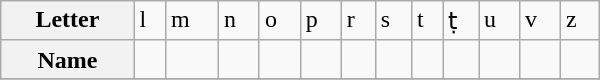<table class="wikitable" width="400">
<tr valign="top">
<th>Letter</th>
<td>l</td>
<td>m</td>
<td>n</td>
<td>o</td>
<td>p</td>
<td>r</td>
<td>s</td>
<td>t</td>
<td>ṭ</td>
<td>u</td>
<td>v</td>
<td>z</td>
</tr>
<tr>
<th>Name</th>
<td style="font-size:smaller"></td>
<td style="font-size:smaller"></td>
<td style="font-size:smaller"></td>
<td style="font-size:smaller"></td>
<td style="font-size:smaller"></td>
<td style="font-size:smaller"></td>
<td style="font-size:smaller"></td>
<td style="font-size:smaller"></td>
<td style="font-size:smaller"></td>
<td style="font-size:smaller"></td>
<td style="font-size:smaller"></td>
<td style="font-size:smaller"></td>
</tr>
<tr>
</tr>
</table>
